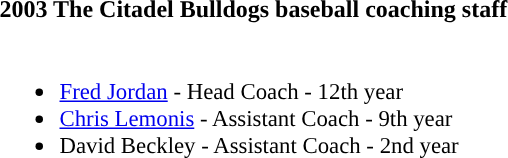<table class="toccolours" style="text-align: left;">
<tr>
<th colspan="9">2003 The Citadel Bulldogs baseball coaching staff</th>
</tr>
<tr>
<td style="font-size: 95%;" valign="top"><br><ul><li><a href='#'>Fred Jordan</a> - Head Coach - 12th year</li><li><a href='#'>Chris Lemonis</a> - Assistant Coach - 9th year</li><li>David Beckley - Assistant Coach - 2nd year</li></ul></td>
</tr>
</table>
